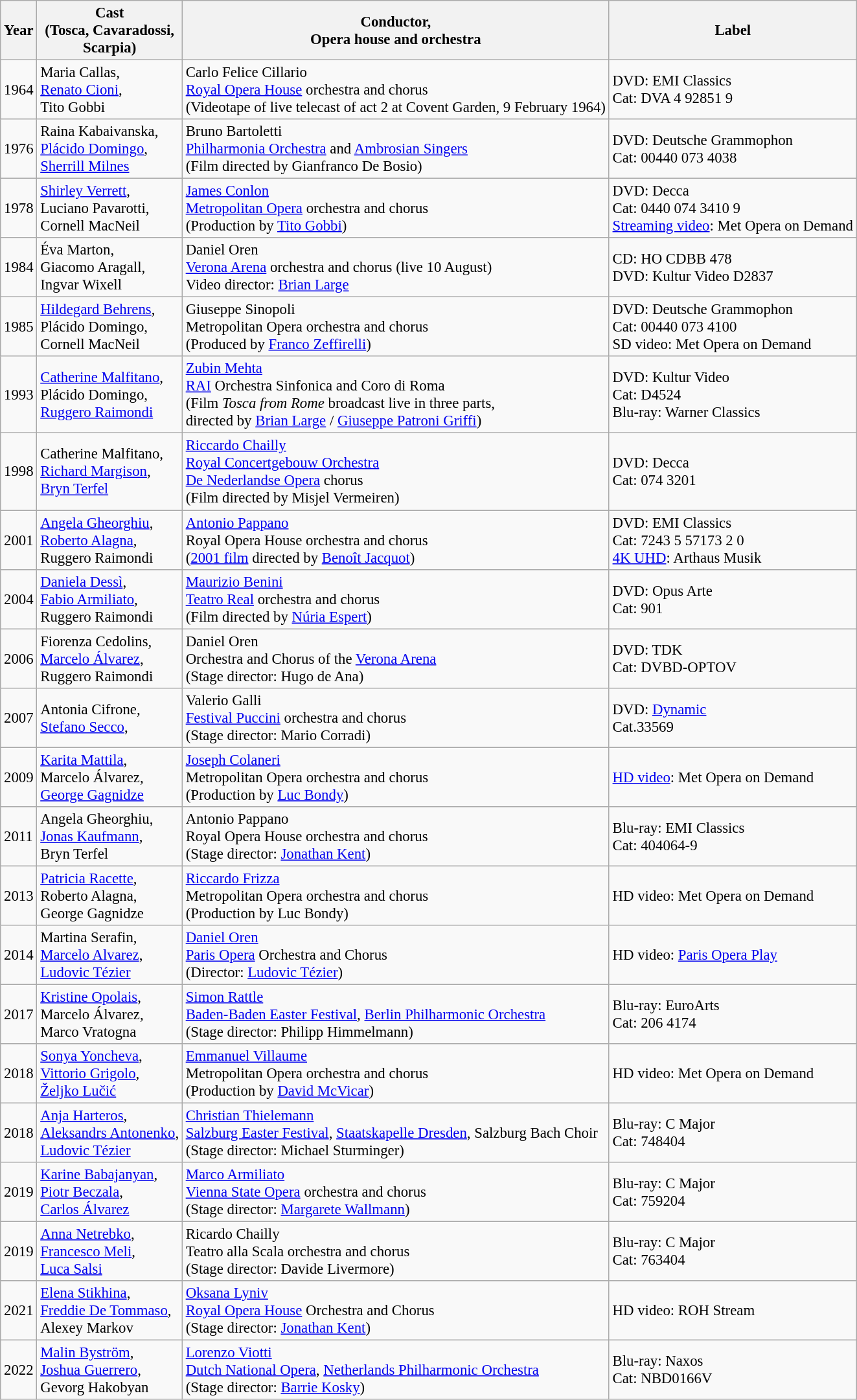<table class="wikitable" style="font-size:95%;">
<tr>
<th>Year</th>
<th>Cast<br>(Tosca, Cavaradossi,<br>Scarpia)</th>
<th>Conductor,<br>Opera house and orchestra</th>
<th>Label</th>
</tr>
<tr>
<td>1964</td>
<td>Maria Callas,<br><a href='#'>Renato Cioni</a>,<br>Tito Gobbi</td>
<td>Carlo Felice Cillario<br><a href='#'>Royal Opera House</a> orchestra and chorus<br>(Videotape of live telecast of act 2 at Covent Garden, 9 February 1964)</td>
<td>DVD: EMI Classics<br>Cat: DVA 4 92851 9</td>
</tr>
<tr>
<td>1976</td>
<td>Raina Kabaivanska,<br><a href='#'>Plácido Domingo</a>,<br><a href='#'>Sherrill Milnes</a></td>
<td>Bruno Bartoletti<br><a href='#'>Philharmonia Orchestra</a> and <a href='#'>Ambrosian Singers</a><br>(Film directed by Gianfranco De Bosio)</td>
<td>DVD: Deutsche Grammophon<br>Cat: 00440 073 4038</td>
</tr>
<tr>
<td>1978</td>
<td><a href='#'>Shirley Verrett</a>,<br>Luciano Pavarotti,<br>Cornell MacNeil</td>
<td><a href='#'>James Conlon</a><br><a href='#'>Metropolitan Opera</a> orchestra and chorus<br>(Production by <a href='#'>Tito Gobbi</a>)</td>
<td>DVD: Decca<br>Cat: 0440 074 3410 9<br><a href='#'>Streaming video</a>: Met Opera on Demand</td>
</tr>
<tr>
<td>1984</td>
<td>Éva Marton,<br>Giacomo Aragall,<br>Ingvar Wixell</td>
<td>Daniel Oren<br><a href='#'>Verona Arena</a> orchestra and chorus (live 10 August)<br>Video director: <a href='#'>Brian Large</a></td>
<td>CD: HO CDBB 478<br>DVD: Kultur Video D2837</td>
</tr>
<tr>
<td>1985</td>
<td><a href='#'>Hildegard Behrens</a>,<br>Plácido Domingo,<br>Cornell MacNeil</td>
<td>Giuseppe Sinopoli<br>Metropolitan Opera orchestra and chorus<br>(Produced by <a href='#'>Franco Zeffirelli</a>)</td>
<td>DVD: Deutsche Grammophon<br>Cat: 00440 073 4100<br>SD video: Met Opera on Demand</td>
</tr>
<tr>
<td>1993</td>
<td><a href='#'>Catherine Malfitano</a>,<br>Plácido Domingo,<br><a href='#'>Ruggero Raimondi</a></td>
<td><a href='#'>Zubin Mehta</a><br><a href='#'>RAI</a> Orchestra Sinfonica and Coro di Roma<br>(Film <em>Tosca from Rome</em> broadcast live in three parts,<br> directed by <a href='#'>Brian Large</a> / <a href='#'>Giuseppe Patroni Griffi</a>)</td>
<td>DVD: Kultur Video<br>Cat: D4524<br>Blu-ray: Warner Classics</td>
</tr>
<tr>
<td>1998</td>
<td>Catherine Malfitano,<br><a href='#'>Richard Margison</a>,<br><a href='#'>Bryn Terfel</a></td>
<td><a href='#'>Riccardo Chailly</a><br><a href='#'>Royal Concertgebouw Orchestra</a><br><a href='#'>De Nederlandse Opera</a> chorus<br>(Film directed by Misjel Vermeiren)</td>
<td>DVD: Decca<br>Cat: 074 3201</td>
</tr>
<tr>
<td>2001</td>
<td><a href='#'>Angela Gheorghiu</a>,<br><a href='#'>Roberto Alagna</a>,<br>Ruggero Raimondi</td>
<td><a href='#'>Antonio Pappano</a><br>Royal Opera House orchestra and chorus<br>(<a href='#'>2001 film</a> directed by <a href='#'>Benoît Jacquot</a>)</td>
<td>DVD: EMI Classics<br>Cat: 7243 5 57173 2 0<br><a href='#'>4K UHD</a>: Arthaus Musik</td>
</tr>
<tr>
<td>2004</td>
<td><a href='#'>Daniela Dessì</a>,<br><a href='#'>Fabio Armiliato</a>,<br>Ruggero Raimondi</td>
<td><a href='#'>Maurizio Benini</a><br><a href='#'>Teatro Real</a> orchestra and chorus<br>(Film directed by <a href='#'>Núria Espert</a>)</td>
<td>DVD: Opus Arte<br>Cat: 901</td>
</tr>
<tr>
<td>2006</td>
<td>Fiorenza Cedolins,<br><a href='#'>Marcelo Álvarez</a>,<br>Ruggero Raimondi</td>
<td>Daniel Oren<br>Orchestra and Chorus of the <a href='#'>Verona Arena</a><br>(Stage director: Hugo de Ana)</td>
<td>DVD: TDK<br>Cat: DVBD-OPTOV</td>
</tr>
<tr>
<td>2007</td>
<td>Antonia Cifrone,<br><a href='#'>Stefano Secco</a>,<br></td>
<td>Valerio Galli<br><a href='#'>Festival Puccini</a> orchestra and chorus <br>(Stage director: Mario Corradi)</td>
<td>DVD: <a href='#'>Dynamic</a><br>Cat.33569</td>
</tr>
<tr>
<td>2009</td>
<td><a href='#'>Karita Mattila</a>,<br>Marcelo Álvarez,<br><a href='#'>George Gagnidze</a></td>
<td><a href='#'>Joseph Colaneri</a><br>Metropolitan Opera orchestra and chorus <br>(Production by <a href='#'>Luc Bondy</a>)</td>
<td><a href='#'>HD video</a>: Met Opera on Demand</td>
</tr>
<tr>
<td>2011</td>
<td>Angela Gheorghiu,<br><a href='#'>Jonas Kaufmann</a>,<br>Bryn Terfel</td>
<td>Antonio Pappano<br>Royal Opera House orchestra and chorus <br>(Stage director: <a href='#'>Jonathan Kent</a>)</td>
<td>Blu-ray: EMI Classics<br>Cat: 404064-9</td>
</tr>
<tr>
<td>2013</td>
<td><a href='#'>Patricia Racette</a>,<br>Roberto Alagna,<br>George Gagnidze</td>
<td><a href='#'>Riccardo Frizza</a><br>Metropolitan Opera orchestra and chorus <br>(Production by Luc Bondy)</td>
<td>HD video: Met Opera on Demand</td>
</tr>
<tr>
<td>2014</td>
<td>Martina Serafin,<br><a href='#'>Marcelo Alvarez</a>,<br><a href='#'>Ludovic Tézier</a></td>
<td><a href='#'>Daniel Oren</a><br><a href='#'>Paris Opera</a> Orchestra and Chorus <br>(Director: <a href='#'>Ludovic Tézier</a>)</td>
<td>HD video: <a href='#'>Paris Opera Play</a></td>
</tr>
<tr>
<td>2017</td>
<td><a href='#'>Kristine Opolais</a>,<br>Marcelo Álvarez,<br>Marco Vratogna</td>
<td><a href='#'>Simon Rattle</a><br><a href='#'>Baden-Baden Easter Festival</a>, <a href='#'>Berlin Philharmonic Orchestra</a><br>(Stage director: Philipp Himmelmann)</td>
<td>Blu-ray: EuroArts<br>Cat: 206 4174</td>
</tr>
<tr>
<td>2018</td>
<td><a href='#'>Sonya Yoncheva</a>,<br><a href='#'>Vittorio Grigolo</a>,<br><a href='#'>Željko Lučić</a></td>
<td><a href='#'>Emmanuel Villaume</a><br>Metropolitan Opera orchestra and chorus<br>(Production by <a href='#'>David McVicar</a>)</td>
<td>HD video: Met Opera on Demand</td>
</tr>
<tr>
<td>2018</td>
<td><a href='#'>Anja Harteros</a>,<br><a href='#'>Aleksandrs Antonenko</a>,<br><a href='#'>Ludovic Tézier</a></td>
<td><a href='#'>Christian Thielemann</a><br><a href='#'>Salzburg Easter Festival</a>, <a href='#'>Staatskapelle Dresden</a>, Salzburg Bach Choir<br>(Stage director: Michael Sturminger)</td>
<td>Blu-ray: C Major<br>Cat: 748404</td>
</tr>
<tr>
<td>2019</td>
<td><a href='#'>Karine Babajanyan</a>,<br><a href='#'>Piotr Beczala</a>,<br><a href='#'>Carlos Álvarez</a></td>
<td><a href='#'>Marco Armiliato</a><br><a href='#'>Vienna State Opera</a> orchestra and chorus <br>(Stage director: <a href='#'>Margarete Wallmann</a>)</td>
<td>Blu-ray: C Major<br>Cat: 759204</td>
</tr>
<tr>
<td>2019</td>
<td><a href='#'>Anna Netrebko</a>,<br><a href='#'>Francesco Meli</a>,<br><a href='#'>Luca Salsi</a></td>
<td>Ricardo Chailly<br>Teatro alla Scala orchestra and chorus <br>(Stage director: Davide Livermore)</td>
<td>Blu-ray: C Major<br>Cat: 763404</td>
</tr>
<tr>
<td>2021</td>
<td><a href='#'>Elena Stikhina</a>,<br><a href='#'>Freddie De Tommaso</a>,<br>Alexey Markov</td>
<td><a href='#'>Oksana Lyniv</a><br><a href='#'>Royal Opera House</a> Orchestra and Chorus<br>(Stage director: <a href='#'>Jonathan Kent</a>)</td>
<td>HD video: ROH Stream</td>
</tr>
<tr>
<td>2022</td>
<td><a href='#'>Malin Byström</a>,<br><a href='#'>Joshua Guerrero</a>,<br>Gevorg Hakobyan</td>
<td><a href='#'>Lorenzo Viotti</a><br><a href='#'>Dutch National Opera</a>, <a href='#'>Netherlands Philharmonic Orchestra</a><br>(Stage director: <a href='#'>Barrie Kosky</a>)</td>
<td>Blu-ray: Naxos<br>Cat: NBD0166V</td>
</tr>
</table>
